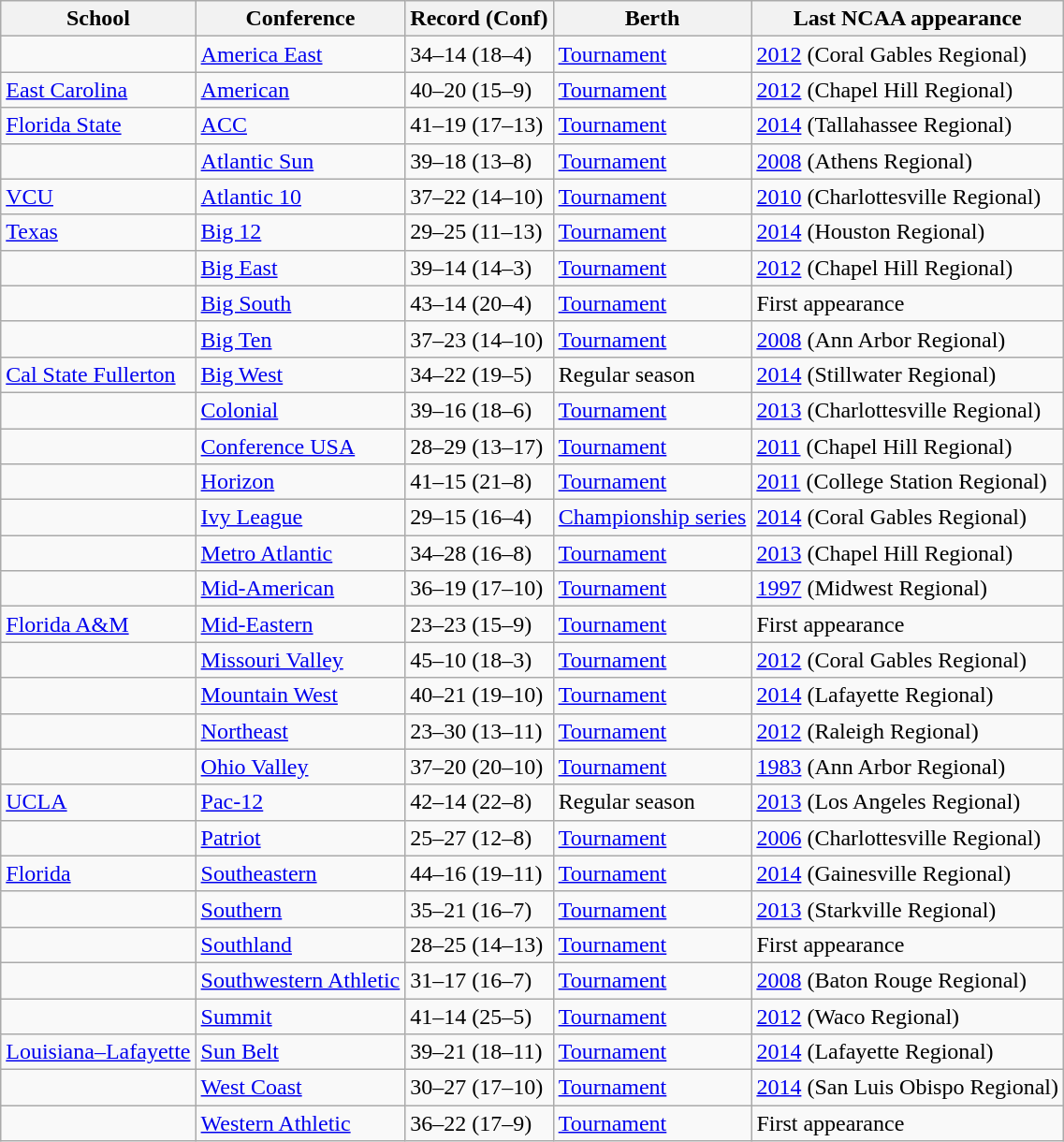<table class="wikitable sortable">
<tr>
<th>School</th>
<th>Conference</th>
<th>Record (Conf)</th>
<th>Berth</th>
<th>Last NCAA appearance</th>
</tr>
<tr>
<td></td>
<td><a href='#'>America East</a></td>
<td>34–14 (18–4)</td>
<td><a href='#'>Tournament</a></td>
<td><a href='#'>2012</a> (Coral Gables Regional)</td>
</tr>
<tr>
<td><a href='#'>East Carolina</a></td>
<td><a href='#'>American</a></td>
<td>40–20 (15–9)</td>
<td><a href='#'>Tournament</a></td>
<td><a href='#'>2012</a> (Chapel Hill Regional)</td>
</tr>
<tr>
<td><a href='#'>Florida State</a></td>
<td><a href='#'>ACC</a></td>
<td>41–19 (17–13)</td>
<td><a href='#'>Tournament</a></td>
<td><a href='#'>2014</a> (Tallahassee Regional)</td>
</tr>
<tr>
<td></td>
<td><a href='#'>Atlantic Sun</a></td>
<td>39–18 (13–8)</td>
<td><a href='#'>Tournament</a></td>
<td><a href='#'>2008</a> (Athens Regional)</td>
</tr>
<tr>
<td><a href='#'>VCU</a></td>
<td><a href='#'>Atlantic 10</a></td>
<td>37–22 (14–10)</td>
<td><a href='#'>Tournament</a></td>
<td><a href='#'>2010</a> (Charlottesville Regional)</td>
</tr>
<tr>
<td><a href='#'>Texas</a></td>
<td><a href='#'>Big 12</a></td>
<td>29–25 (11–13)</td>
<td><a href='#'>Tournament</a></td>
<td><a href='#'>2014</a> (Houston Regional)</td>
</tr>
<tr>
<td></td>
<td><a href='#'>Big East</a></td>
<td>39–14 (14–3)</td>
<td><a href='#'>Tournament</a></td>
<td><a href='#'>2012</a> (Chapel Hill Regional)</td>
</tr>
<tr>
<td></td>
<td><a href='#'>Big South</a></td>
<td>43–14 (20–4)</td>
<td><a href='#'>Tournament</a></td>
<td>First appearance</td>
</tr>
<tr>
<td></td>
<td><a href='#'>Big Ten</a></td>
<td>37–23 (14–10)</td>
<td><a href='#'>Tournament</a></td>
<td><a href='#'>2008</a> (Ann Arbor Regional)</td>
</tr>
<tr>
<td><a href='#'>Cal State Fullerton</a></td>
<td><a href='#'>Big West</a></td>
<td>34–22 (19–5)</td>
<td>Regular season</td>
<td><a href='#'>2014</a> (Stillwater Regional)</td>
</tr>
<tr>
<td></td>
<td><a href='#'>Colonial</a></td>
<td>39–16 (18–6)</td>
<td><a href='#'>Tournament</a></td>
<td><a href='#'>2013</a> (Charlottesville Regional)</td>
</tr>
<tr>
<td></td>
<td><a href='#'>Conference USA</a></td>
<td>28–29 (13–17)</td>
<td><a href='#'>Tournament</a></td>
<td><a href='#'>2011</a> (Chapel Hill Regional)</td>
</tr>
<tr>
<td></td>
<td><a href='#'>Horizon</a></td>
<td>41–15 (21–8)</td>
<td><a href='#'>Tournament</a></td>
<td><a href='#'>2011</a> (College Station Regional)</td>
</tr>
<tr>
<td></td>
<td><a href='#'>Ivy League</a></td>
<td>29–15 (16–4)</td>
<td><a href='#'>Championship series</a></td>
<td><a href='#'>2014</a> (Coral Gables Regional)</td>
</tr>
<tr>
<td></td>
<td><a href='#'>Metro Atlantic</a></td>
<td>34–28 (16–8)</td>
<td><a href='#'>Tournament</a></td>
<td><a href='#'>2013</a> (Chapel Hill Regional)</td>
</tr>
<tr>
<td></td>
<td><a href='#'>Mid-American</a></td>
<td>36–19 (17–10)</td>
<td><a href='#'>Tournament</a></td>
<td><a href='#'>1997</a> (Midwest Regional)</td>
</tr>
<tr>
<td><a href='#'>Florida A&M</a></td>
<td><a href='#'>Mid-Eastern</a></td>
<td>23–23 (15–9)</td>
<td><a href='#'>Tournament</a></td>
<td>First appearance</td>
</tr>
<tr>
<td></td>
<td><a href='#'>Missouri Valley</a></td>
<td>45–10 (18–3)</td>
<td><a href='#'>Tournament</a></td>
<td><a href='#'>2012</a> (Coral Gables Regional)</td>
</tr>
<tr>
<td></td>
<td><a href='#'>Mountain West</a></td>
<td>40–21 (19–10)</td>
<td><a href='#'>Tournament</a></td>
<td><a href='#'>2014</a> (Lafayette Regional)</td>
</tr>
<tr>
<td></td>
<td><a href='#'>Northeast</a></td>
<td>23–30 (13–11)</td>
<td><a href='#'>Tournament</a></td>
<td><a href='#'>2012</a> (Raleigh Regional)</td>
</tr>
<tr>
<td></td>
<td><a href='#'>Ohio Valley</a></td>
<td>37–20 (20–10)</td>
<td><a href='#'>Tournament</a></td>
<td><a href='#'>1983</a> (Ann Arbor Regional)</td>
</tr>
<tr>
<td><a href='#'>UCLA</a></td>
<td><a href='#'>Pac-12</a></td>
<td>42–14 (22–8)</td>
<td>Regular season</td>
<td><a href='#'>2013</a> (Los Angeles Regional)</td>
</tr>
<tr>
<td></td>
<td><a href='#'>Patriot</a></td>
<td>25–27 (12–8)</td>
<td><a href='#'>Tournament</a></td>
<td><a href='#'>2006</a> (Charlottesville Regional)</td>
</tr>
<tr>
<td><a href='#'>Florida</a></td>
<td><a href='#'>Southeastern</a></td>
<td>44–16 (19–11)</td>
<td><a href='#'>Tournament</a></td>
<td><a href='#'>2014</a> (Gainesville Regional)</td>
</tr>
<tr>
<td></td>
<td><a href='#'>Southern</a></td>
<td>35–21 (16–7)</td>
<td><a href='#'>Tournament</a></td>
<td><a href='#'>2013</a> (Starkville Regional)</td>
</tr>
<tr>
<td></td>
<td><a href='#'>Southland</a></td>
<td>28–25 (14–13)</td>
<td><a href='#'>Tournament</a></td>
<td>First appearance</td>
</tr>
<tr>
<td></td>
<td><a href='#'>Southwestern Athletic</a></td>
<td>31–17 (16–7)</td>
<td><a href='#'>Tournament</a></td>
<td><a href='#'>2008</a> (Baton Rouge Regional)</td>
</tr>
<tr>
<td></td>
<td><a href='#'>Summit</a></td>
<td>41–14 (25–5)</td>
<td><a href='#'>Tournament</a></td>
<td><a href='#'>2012</a> (Waco Regional)</td>
</tr>
<tr>
<td><a href='#'>Louisiana–Lafayette</a></td>
<td><a href='#'>Sun Belt</a></td>
<td>39–21 (18–11)</td>
<td><a href='#'>Tournament</a></td>
<td><a href='#'>2014</a> (Lafayette Regional)</td>
</tr>
<tr>
<td></td>
<td><a href='#'>West Coast</a></td>
<td>30–27 (17–10)</td>
<td><a href='#'>Tournament</a></td>
<td><a href='#'>2014</a> (San Luis Obispo Regional)</td>
</tr>
<tr>
<td></td>
<td><a href='#'>Western Athletic</a></td>
<td>36–22 (17–9)</td>
<td><a href='#'>Tournament</a></td>
<td>First appearance</td>
</tr>
</table>
